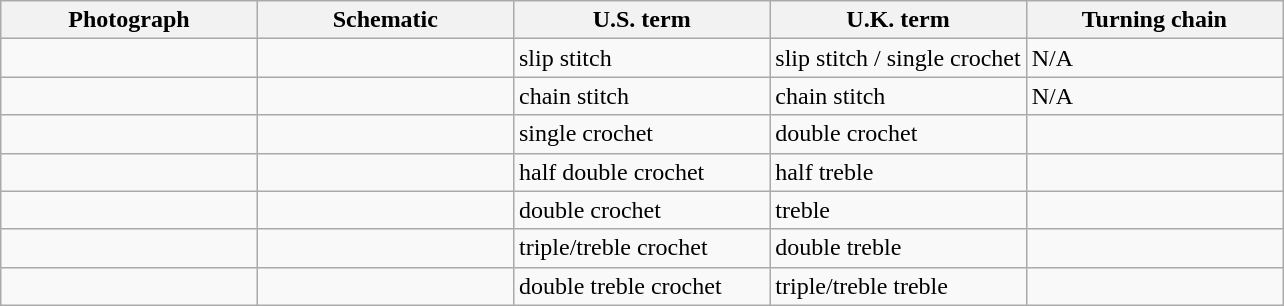<table class=wikitable>
<tr>
<th width="20%">Photograph</th>
<th width="20%">Schematic</th>
<th width="20%">U.S. term</th>
<th width="20%">U.K. term</th>
<th width="20%">Turning chain</th>
</tr>
<tr valign="top">
<td></td>
<td></td>
<td>slip stitch</td>
<td>slip stitch / single crochet</td>
<td>N/A</td>
</tr>
<tr valign="top">
<td></td>
<td></td>
<td>chain stitch</td>
<td>chain stitch</td>
<td>N/A</td>
</tr>
<tr valign="top">
<td></td>
<td></td>
<td>single crochet</td>
<td>double crochet</td>
<td></td>
</tr>
<tr valign="top">
<td></td>
<td></td>
<td>half double crochet</td>
<td>half treble</td>
<td></td>
</tr>
<tr valign="top">
<td></td>
<td></td>
<td>double crochet</td>
<td>treble</td>
<td></td>
</tr>
<tr valign="top">
<td></td>
<td></td>
<td>triple/treble crochet</td>
<td>double treble</td>
<td></td>
</tr>
<tr valign="top">
<td></td>
<td></td>
<td>double treble crochet</td>
<td>triple/treble treble</td>
<td></td>
</tr>
</table>
